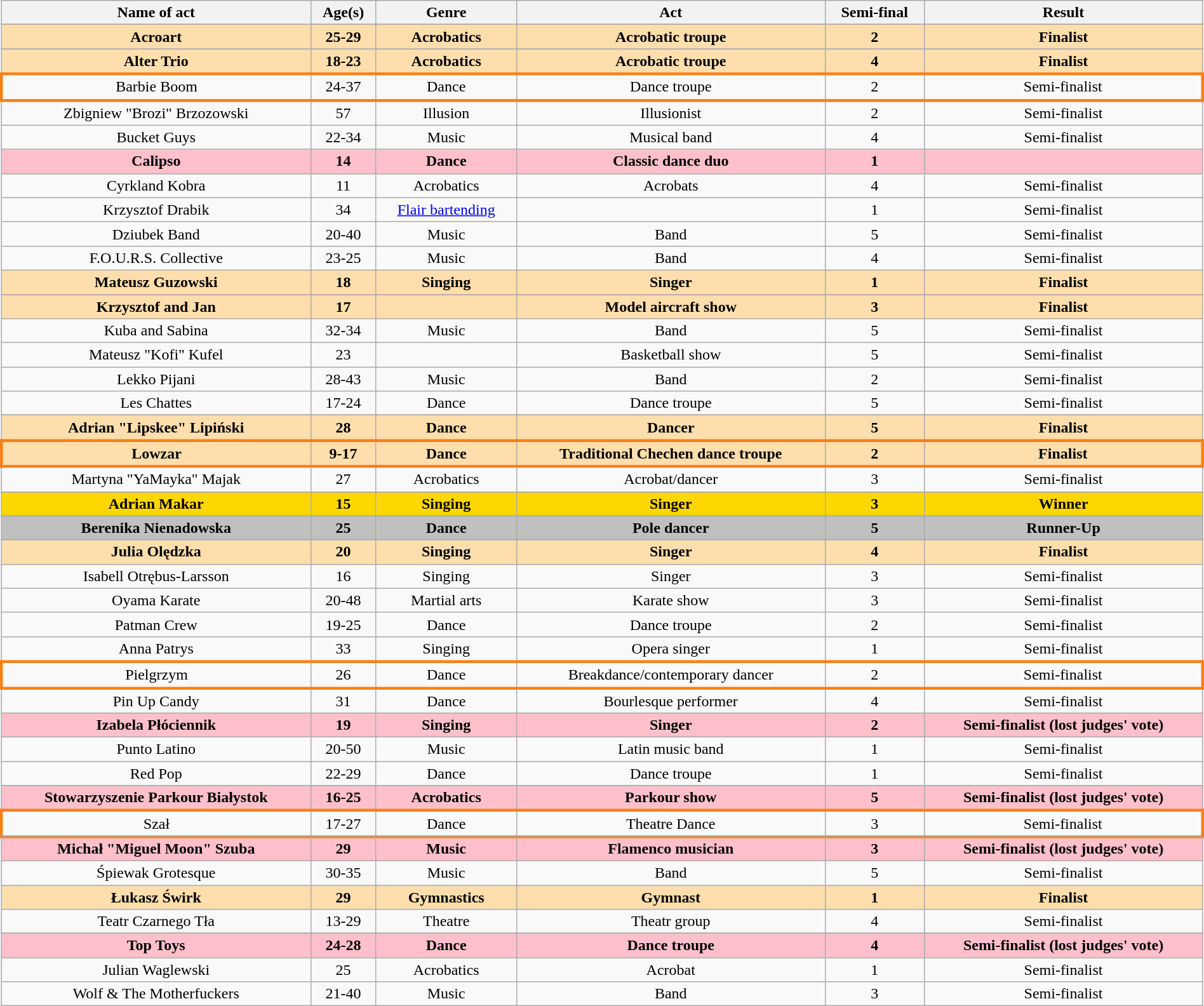<table class="wikitable sortable" style="width:100%; text-align:center;">
<tr>
<th>Name of act</th>
<th data-sort-type="number">Age(s)</th>
<th>Genre</th>
<th>Act</th>
<th>Semi-final</th>
<th>Result</th>
</tr>
<tr>
</tr>
<tr style="background:NavajoWhite;">
<td><strong>Acroart</strong></td>
<td><strong>25-29</strong></td>
<td><strong>Acrobatics</strong></td>
<td><strong>Acrobatic troupe</strong></td>
<td><strong>2</strong></td>
<td><strong>Finalist</strong></td>
</tr>
<tr>
</tr>
<tr style="background:NavajoWhite;">
<td><strong>Alter Trio</strong></td>
<td><strong>18-23</strong></td>
<td><strong>Acrobatics</strong></td>
<td><strong>Acrobatic troupe</strong></td>
<td><strong>4</strong></td>
<td><strong>Finalist</strong></td>
</tr>
<tr style="border: 3px solid #f88017">
<td>Barbie Boom</td>
<td>24-37</td>
<td>Dance</td>
<td>Dance troupe</td>
<td>2</td>
<td>Semi-finalist</td>
</tr>
<tr>
<td>Zbigniew "Brozi" Brzozowski</td>
<td>57</td>
<td>Illusion</td>
<td>Illusionist</td>
<td>2</td>
<td>Semi-finalist</td>
</tr>
<tr>
<td>Bucket Guys</td>
<td>22-34</td>
<td>Music</td>
<td>Musical band</td>
<td>4</td>
<td>Semi-finalist</td>
</tr>
<tr style="background:pink;">
<td><strong>Calipso</strong></td>
<td><strong>14</strong></td>
<td><strong>Dance</strong></td>
<td><strong>Classic dance duo</strong></td>
<td><strong>1</strong></td>
<td><strong></strong></td>
</tr>
<tr>
<td>Cyrkland Kobra</td>
<td>11</td>
<td>Acrobatics</td>
<td>Acrobats</td>
<td>4</td>
<td>Semi-finalist</td>
</tr>
<tr>
<td>Krzysztof Drabik</td>
<td>34</td>
<td><a href='#'>Flair bartending</a></td>
<td></td>
<td>1</td>
<td>Semi-finalist</td>
</tr>
<tr>
<td>Dziubek Band</td>
<td>20-40</td>
<td>Music</td>
<td>Band</td>
<td>5</td>
<td>Semi-finalist</td>
</tr>
<tr>
<td>F.O.U.R.S. Collective</td>
<td>23-25</td>
<td>Music</td>
<td>Band</td>
<td>4</td>
<td>Semi-finalist</td>
</tr>
<tr style="background:NavajoWhite;" border: 3px solid #f88017">
<td><strong>Mateusz Guzowski</strong></td>
<td><strong>18</strong></td>
<td><strong>Singing</strong></td>
<td><strong>Singer</strong></td>
<td><strong>1</strong></td>
<td><strong>Finalist</strong></td>
</tr>
<tr>
</tr>
<tr style="background:NavajoWhite;">
<td><strong>Krzysztof and Jan</strong></td>
<td><strong>17</strong></td>
<td></td>
<td><strong>Model aircraft show</strong></td>
<td><strong>3</strong></td>
<td><strong>Finalist</strong></td>
</tr>
<tr>
<td>Kuba and Sabina</td>
<td>32-34</td>
<td>Music</td>
<td>Band</td>
<td>5</td>
<td>Semi-finalist</td>
</tr>
<tr>
<td>Mateusz "Kofi" Kufel</td>
<td>23</td>
<td></td>
<td>Basketball show</td>
<td>5</td>
<td>Semi-finalist</td>
</tr>
<tr>
<td>Lekko Pijani</td>
<td>28-43</td>
<td>Music</td>
<td>Band</td>
<td>2</td>
<td>Semi-finalist</td>
</tr>
<tr>
<td>Les Chattes</td>
<td>17-24</td>
<td>Dance</td>
<td>Dance troupe</td>
<td>5</td>
<td>Semi-finalist</td>
</tr>
<tr>
</tr>
<tr style="background:NavajoWhite;">
<td><strong>Adrian "Lipskee" Lipiński</strong></td>
<td><strong>28</strong></td>
<td><strong>Dance</strong></td>
<td><strong>Dancer</strong></td>
<td><strong>5</strong></td>
<td><strong>Finalist</strong></td>
</tr>
<tr style="background:NavajoWhite; border: 3px solid #f88017">
<td><strong>Lowzar</strong></td>
<td><strong>9-17</strong></td>
<td><strong>Dance</strong></td>
<td><strong>Traditional Chechen dance troupe</strong></td>
<td><strong>2</strong></td>
<td><strong>Finalist</strong></td>
</tr>
<tr>
<td>Martyna "YaMayka" Majak</td>
<td>27</td>
<td>Acrobatics</td>
<td>Acrobat/dancer</td>
<td>3</td>
<td>Semi-finalist</td>
</tr>
<tr>
</tr>
<tr style="background:gold;">
<td><strong>Adrian Makar</strong></td>
<td><strong>15</strong></td>
<td><strong>Singing</strong></td>
<td><strong>Singer</strong></td>
<td><strong>3</strong></td>
<td><strong>Winner</strong></td>
</tr>
<tr>
</tr>
<tr style="background:silver;">
<td><strong>Berenika Nienadowska</strong></td>
<td><strong>25</strong></td>
<td><strong>Dance</strong></td>
<td><strong>Pole dancer</strong></td>
<td><strong>5</strong></td>
<td><strong>Runner-Up</strong></td>
</tr>
<tr>
</tr>
<tr style="background:NavajoWhite;">
<td><strong>Julia Olędzka</strong></td>
<td><strong>20</strong></td>
<td><strong>Singing</strong></td>
<td><strong>Singer</strong></td>
<td><strong>4</strong></td>
<td><strong>Finalist</strong></td>
</tr>
<tr>
<td>Isabell Otrębus-Larsson</td>
<td>16</td>
<td>Singing</td>
<td>Singer</td>
<td>3</td>
<td>Semi-finalist</td>
</tr>
<tr>
<td>Oyama Karate</td>
<td>20-48</td>
<td>Martial arts</td>
<td>Karate show</td>
<td>3</td>
<td>Semi-finalist</td>
</tr>
<tr>
<td>Patman Crew</td>
<td>19-25</td>
<td>Dance</td>
<td>Dance troupe</td>
<td>2</td>
<td>Semi-finalist</td>
</tr>
<tr>
<td>Anna Patrys</td>
<td>33</td>
<td>Singing</td>
<td>Opera singer</td>
<td>1</td>
<td>Semi-finalist</td>
</tr>
<tr style="border: 3px solid #f88017">
<td>Pielgrzym</td>
<td>26</td>
<td>Dance</td>
<td>Breakdance/contemporary dancer</td>
<td>2</td>
<td>Semi-finalist</td>
</tr>
<tr>
<td>Pin Up Candy</td>
<td>31</td>
<td>Dance</td>
<td>Bourlesque performer</td>
<td>4</td>
<td>Semi-finalist</td>
</tr>
<tr style="background:pink;">
<td><strong>Izabela Płóciennik</strong></td>
<td><strong>19</strong></td>
<td><strong>Singing</strong></td>
<td><strong>Singer</strong></td>
<td><strong>2</strong></td>
<td><strong>Semi-finalist (lost judges' vote)</strong></td>
</tr>
<tr>
<td>Punto Latino</td>
<td>20-50</td>
<td>Music</td>
<td>Latin music band</td>
<td>1</td>
<td>Semi-finalist</td>
</tr>
<tr>
<td>Red Pop</td>
<td>22-29</td>
<td>Dance</td>
<td>Dance troupe</td>
<td>1</td>
<td>Semi-finalist</td>
</tr>
<tr>
</tr>
<tr style="background:pink;">
<td><strong>Stowarzyszenie Parkour Białystok</strong></td>
<td><strong>16-25</strong></td>
<td><strong>Acrobatics</strong></td>
<td><strong>Parkour show</strong></td>
<td><strong>5</strong></td>
<td><strong>Semi-finalist (lost judges' vote)</strong></td>
</tr>
<tr style="border: 3px solid #f88017">
<td>Szał</td>
<td>17-27</td>
<td>Dance</td>
<td>Theatre Dance</td>
<td>3</td>
<td>Semi-finalist</td>
</tr>
<tr>
</tr>
<tr style="background:pink;">
<td><strong>Michał "Miguel Moon" Szuba</strong></td>
<td><strong>29</strong></td>
<td><strong>Music</strong></td>
<td><strong>Flamenco musician</strong></td>
<td><strong>3</strong></td>
<td><strong> Semi-finalist (lost judges' vote)</strong></td>
</tr>
<tr>
<td>Śpiewak Grotesque</td>
<td>30-35</td>
<td>Music</td>
<td>Band</td>
<td>5</td>
<td>Semi-finalist</td>
</tr>
<tr style="background:NavajoWhite;">
<td><strong>Łukasz Świrk</strong></td>
<td><strong>29</strong></td>
<td><strong>Gymnastics</strong></td>
<td><strong>Gymnast</strong></td>
<td><strong>1</strong></td>
<td><strong>Finalist</strong></td>
</tr>
<tr>
<td>Teatr Czarnego Tła</td>
<td>13-29</td>
<td>Theatre</td>
<td>Theatr group</td>
<td>4</td>
<td>Semi-finalist</td>
</tr>
<tr>
</tr>
<tr style="background:pink;">
<td><strong>Top Toys</strong></td>
<td><strong>24-28</strong></td>
<td><strong>Dance</strong></td>
<td><strong>Dance troupe</strong></td>
<td><strong>4</strong></td>
<td><strong> Semi-finalist (lost judges' vote)</strong></td>
</tr>
<tr>
<td>Julian Waglewski</td>
<td>25</td>
<td>Acrobatics</td>
<td>Acrobat</td>
<td>1</td>
<td>Semi-finalist</td>
</tr>
<tr>
<td>Wolf & The Motherfuckers</td>
<td>21-40</td>
<td>Music</td>
<td>Band</td>
<td>3</td>
<td>Semi-finalist</td>
</tr>
</table>
